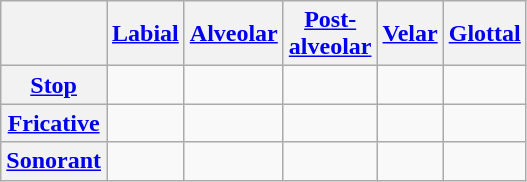<table class="wikitable">
<tr>
<th></th>
<th><a href='#'>Labial</a></th>
<th><a href='#'>Alveolar</a></th>
<th><a href='#'>Post-<br>alveolar</a></th>
<th><a href='#'>Velar</a></th>
<th><a href='#'>Glottal</a></th>
</tr>
<tr align="center">
<th><a href='#'>Stop</a></th>
<td></td>
<td></td>
<td></td>
<td></td>
<td></td>
</tr>
<tr align="center">
<th><a href='#'>Fricative</a></th>
<td></td>
<td></td>
<td></td>
<td></td>
<td></td>
</tr>
<tr align="center">
<th><a href='#'>Sonorant</a></th>
<td></td>
<td></td>
<td></td>
<td></td>
<td></td>
</tr>
</table>
